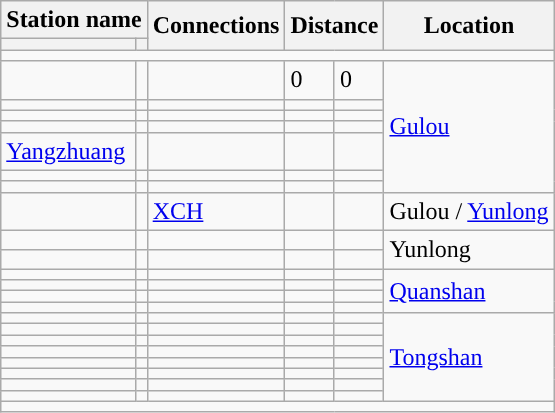<table class="wikitable">
<tr>
<th colspan="2">Station name</th>
<th rowspan="2">Connections</th>
<th colspan="2" rowspan="2">Distance<br></th>
<th rowspan="2">Location</th>
</tr>
<tr>
<th></th>
<th></th>
</tr>
<tr style="background:#">
<td colspan = "6"></td>
</tr>
<tr>
<td></td>
<td></td>
<td></td>
<td>0</td>
<td>0</td>
<td rowspan="7"><a href='#'>Gulou</a></td>
</tr>
<tr>
<td></td>
<td></td>
<td></td>
<td></td>
<td></td>
</tr>
<tr>
<td></td>
<td></td>
<td></td>
<td></td>
<td></td>
</tr>
<tr>
<td></td>
<td></td>
<td></td>
<td></td>
<td></td>
</tr>
<tr>
<td><a href='#'>Yangzhuang</a></td>
<td></td>
<td></td>
<td></td>
<td></td>
</tr>
<tr>
<td></td>
<td></td>
<td></td>
<td></td>
<td></td>
</tr>
<tr>
<td></td>
<td></td>
<td></td>
<td></td>
<td></td>
</tr>
<tr>
<td></td>
<td></td>
<td>  <a href='#'>XCH</a></td>
<td></td>
<td></td>
<td>Gulou / <a href='#'>Yunlong</a></td>
</tr>
<tr>
<td></td>
<td></td>
<td></td>
<td></td>
<td></td>
<td rowspan="2">Yunlong</td>
</tr>
<tr>
<td></td>
<td></td>
<td></td>
<td></td>
<td></td>
</tr>
<tr>
<td></td>
<td></td>
<td></td>
<td></td>
<td></td>
<td rowspan="4"><a href='#'>Quanshan</a></td>
</tr>
<tr>
<td></td>
<td></td>
<td></td>
<td></td>
<td></td>
</tr>
<tr>
<td></td>
<td></td>
<td></td>
<td></td>
<td></td>
</tr>
<tr>
<td></td>
<td></td>
<td></td>
<td></td>
<td></td>
</tr>
<tr>
<td></td>
<td></td>
<td></td>
<td></td>
<td></td>
<td rowspan="8"><a href='#'>Tongshan</a></td>
</tr>
<tr>
<td></td>
<td></td>
<td></td>
<td></td>
<td></td>
</tr>
<tr>
<td></td>
<td></td>
<td></td>
<td></td>
<td></td>
</tr>
<tr>
<td></td>
<td></td>
<td></td>
<td></td>
<td></td>
</tr>
<tr>
<td></td>
<td></td>
<td></td>
<td></td>
<td></td>
</tr>
<tr>
<td></td>
<td></td>
<td></td>
<td></td>
<td></td>
</tr>
<tr>
<td></td>
<td></td>
<td></td>
<td></td>
<td></td>
</tr>
<tr>
<td></td>
<td></td>
<td></td>
<td></td>
<td></td>
</tr>
<tr style="background:#">
<td colspan = "6"></td>
</tr>
</table>
